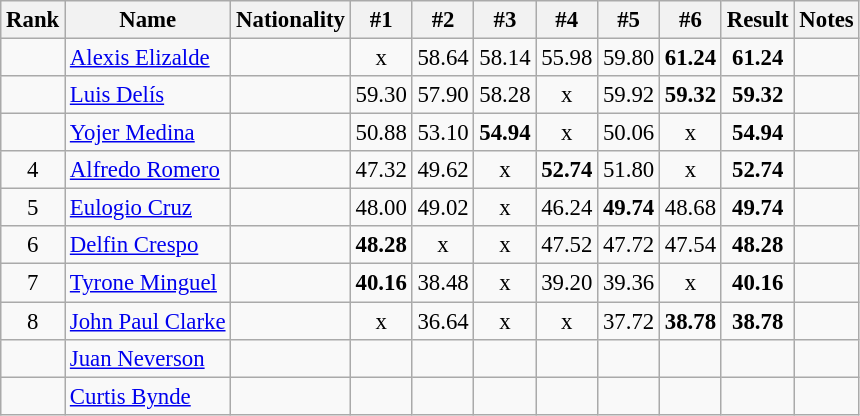<table class="wikitable sortable" style="text-align:center;font-size:95%">
<tr>
<th>Rank</th>
<th>Name</th>
<th>Nationality</th>
<th>#1</th>
<th>#2</th>
<th>#3</th>
<th>#4</th>
<th>#5</th>
<th>#6</th>
<th>Result</th>
<th>Notes</th>
</tr>
<tr>
<td></td>
<td align=left><a href='#'>Alexis Elizalde</a></td>
<td align=left></td>
<td>x</td>
<td>58.64</td>
<td>58.14</td>
<td>55.98</td>
<td>59.80</td>
<td><strong>61.24</strong></td>
<td><strong>61.24</strong></td>
<td></td>
</tr>
<tr>
<td></td>
<td align=left><a href='#'>Luis Delís</a></td>
<td align=left></td>
<td>59.30</td>
<td>57.90</td>
<td>58.28</td>
<td>x</td>
<td>59.92</td>
<td><strong>59.32</strong></td>
<td><strong>59.32</strong></td>
<td></td>
</tr>
<tr>
<td></td>
<td align=left><a href='#'>Yojer Medina</a></td>
<td align=left></td>
<td>50.88</td>
<td>53.10</td>
<td><strong>54.94</strong></td>
<td>x</td>
<td>50.06</td>
<td>x</td>
<td><strong>54.94</strong></td>
<td></td>
</tr>
<tr>
<td>4</td>
<td align=left><a href='#'>Alfredo Romero</a></td>
<td align=left></td>
<td>47.32</td>
<td>49.62</td>
<td>x</td>
<td><strong>52.74</strong></td>
<td>51.80</td>
<td>x</td>
<td><strong>52.74</strong></td>
<td></td>
</tr>
<tr>
<td>5</td>
<td align=left><a href='#'>Eulogio Cruz</a></td>
<td align=left></td>
<td>48.00</td>
<td>49.02</td>
<td>x</td>
<td>46.24</td>
<td><strong>49.74</strong></td>
<td>48.68</td>
<td><strong>49.74</strong></td>
<td></td>
</tr>
<tr>
<td>6</td>
<td align=left><a href='#'>Delfin Crespo</a></td>
<td align=left></td>
<td><strong>48.28</strong></td>
<td>x</td>
<td>x</td>
<td>47.52</td>
<td>47.72</td>
<td>47.54</td>
<td><strong>48.28</strong></td>
<td></td>
</tr>
<tr>
<td>7</td>
<td align=left><a href='#'>Tyrone Minguel</a></td>
<td align=left></td>
<td><strong>40.16</strong></td>
<td>38.48</td>
<td>x</td>
<td>39.20</td>
<td>39.36</td>
<td>x</td>
<td><strong>40.16</strong></td>
<td></td>
</tr>
<tr>
<td>8</td>
<td align=left><a href='#'>John Paul Clarke</a></td>
<td align=left></td>
<td>x</td>
<td>36.64</td>
<td>x</td>
<td>x</td>
<td>37.72</td>
<td><strong>38.78</strong></td>
<td><strong>38.78</strong></td>
<td></td>
</tr>
<tr>
<td></td>
<td align=left><a href='#'>Juan Neverson</a></td>
<td align=left></td>
<td></td>
<td></td>
<td></td>
<td></td>
<td></td>
<td></td>
<td><strong></strong></td>
<td></td>
</tr>
<tr>
<td></td>
<td align=left><a href='#'>Curtis Bynde</a></td>
<td align=left></td>
<td></td>
<td></td>
<td></td>
<td></td>
<td></td>
<td></td>
<td><strong></strong></td>
<td></td>
</tr>
</table>
